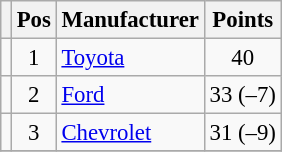<table class="wikitable" style="font-size: 95%">
<tr>
<th></th>
<th>Pos</th>
<th>Manufacturer</th>
<th>Points</th>
</tr>
<tr>
<td align="left"></td>
<td style="text-align:center;">1</td>
<td><a href='#'>Toyota</a></td>
<td style="text-align:center;">40</td>
</tr>
<tr>
<td align="left"></td>
<td style="text-align:center;">2</td>
<td><a href='#'>Ford</a></td>
<td style="text-align:center;">33 (–7)</td>
</tr>
<tr>
<td align="left"></td>
<td style="text-align:center;">3</td>
<td><a href='#'>Chevrolet</a></td>
<td style="text-align:center;">31 (–9)</td>
</tr>
<tr class="sortbottom">
</tr>
</table>
